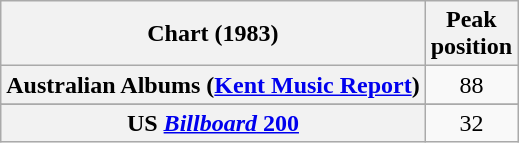<table class="wikitable sortable plainrowheaders">
<tr>
<th scope="col">Chart (1983)</th>
<th scope="col">Peak<br>position</th>
</tr>
<tr>
<th scope="row">Australian Albums (<a href='#'>Kent Music Report</a>)</th>
<td style="text-align:center;">88</td>
</tr>
<tr>
</tr>
<tr>
<th scope="row">US <a href='#'><em>Billboard</em> 200</a></th>
<td style="text-align:center;">32</td>
</tr>
</table>
